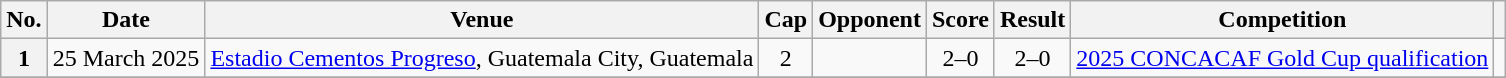<table class="wikitable sortable">
<tr>
<th scope="col">No.</th>
<th scope="col">Date</th>
<th scope="col">Venue</th>
<th scope="col">Cap</th>
<th scope="col">Opponent</th>
<th scope="col">Score</th>
<th scope="col">Result</th>
<th scope="col">Competition</th>
<th scope="col" class="unsortable"></th>
</tr>
<tr>
<th scope="row" style="text-align: center;">1</th>
<td>25 March 2025</td>
<td><a href='#'>Estadio Cementos Progreso</a>, Guatemala City, Guatemala</td>
<td style="text-align: center;">2</td>
<td></td>
<td style="text-align: center;">2–0</td>
<td style="text-align: center;">2–0</td>
<td><a href='#'>2025 CONCACAF Gold Cup qualification</a></td>
<td style="text-align: center;"></td>
</tr>
<tr>
</tr>
</table>
